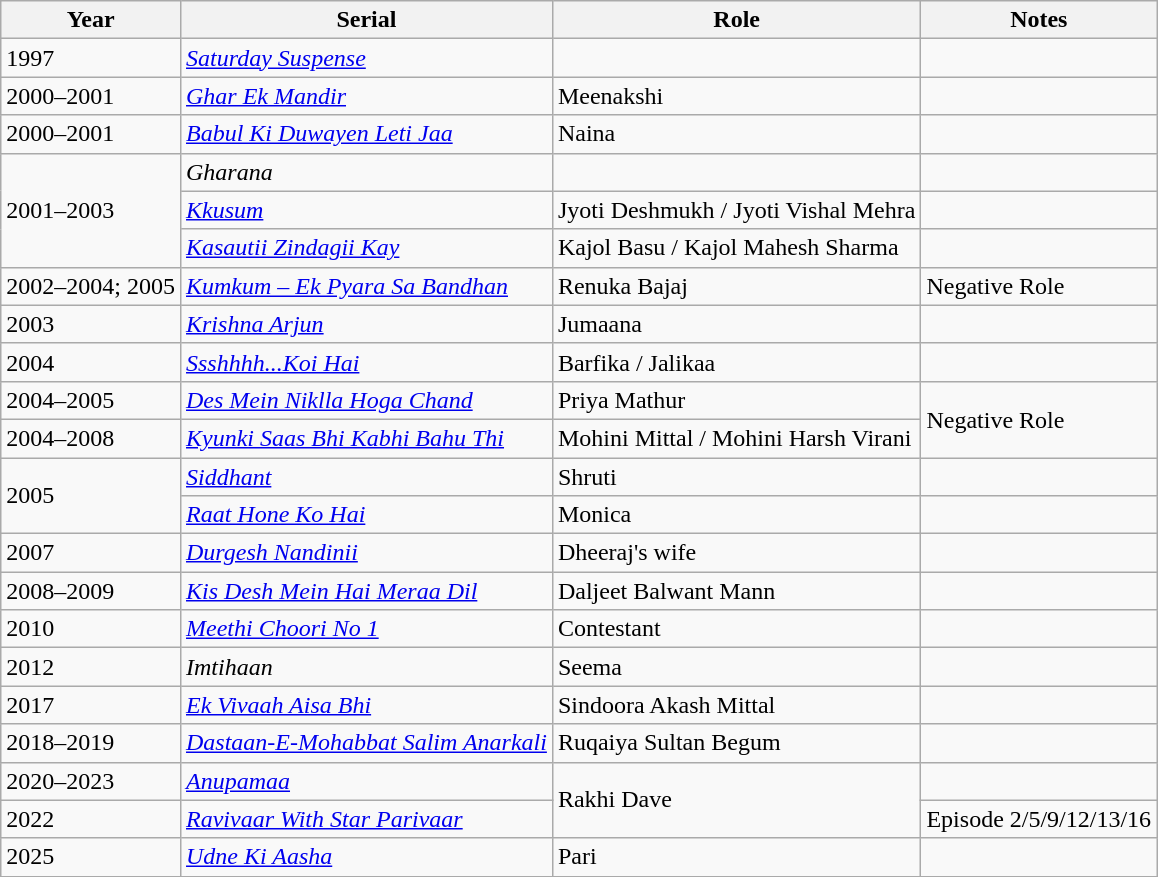<table class="wikitable sortable">
<tr>
<th>Year</th>
<th>Serial</th>
<th>Role</th>
<th>Notes</th>
</tr>
<tr>
<td>1997</td>
<td><em><a href='#'>Saturday Suspense</a></em></td>
<td></td>
<td></td>
</tr>
<tr>
<td>2000–2001</td>
<td><em><a href='#'>Ghar Ek Mandir</a></em></td>
<td>Meenakshi</td>
<td></td>
</tr>
<tr>
<td>2000–2001</td>
<td><em><a href='#'>Babul Ki Duwayen Leti Jaa</a></em></td>
<td>Naina</td>
<td></td>
</tr>
<tr>
<td rowspan = "3">2001–2003</td>
<td><em>Gharana</em></td>
<td></td>
<td></td>
</tr>
<tr>
<td><em><a href='#'>Kkusum</a></em></td>
<td>Jyoti Deshmukh / Jyoti Vishal Mehra</td>
<td></td>
</tr>
<tr>
<td><em><a href='#'>Kasautii Zindagii Kay</a></em></td>
<td>Kajol Basu / Kajol Mahesh Sharma</td>
<td></td>
</tr>
<tr>
<td>2002–2004; 2005</td>
<td><em><a href='#'>Kumkum – Ek Pyara Sa Bandhan</a></em></td>
<td>Renuka Bajaj</td>
<td>Negative Role</td>
</tr>
<tr>
<td>2003</td>
<td><em><a href='#'>Krishna Arjun</a></em></td>
<td>Jumaana</td>
<td></td>
</tr>
<tr>
<td>2004</td>
<td><em><a href='#'>Ssshhhh...Koi Hai</a></em></td>
<td>Barfika / Jalikaa</td>
<td></td>
</tr>
<tr>
<td>2004–2005</td>
<td><em><a href='#'>Des Mein Niklla Hoga Chand</a></em></td>
<td>Priya Mathur</td>
<td rowspan = "2">Negative Role</td>
</tr>
<tr>
<td>2004–2008</td>
<td><em><a href='#'>Kyunki Saas Bhi Kabhi Bahu Thi</a></em></td>
<td>Mohini Mittal / Mohini Harsh Virani</td>
</tr>
<tr>
<td rowspan = "2">2005</td>
<td><em><a href='#'>Siddhant</a></em></td>
<td>Shruti</td>
<td></td>
</tr>
<tr>
<td><em><a href='#'>Raat Hone Ko Hai</a></em></td>
<td>Monica</td>
<td></td>
</tr>
<tr>
<td>2007</td>
<td><em><a href='#'>Durgesh Nandinii</a></em></td>
<td>Dheeraj's wife</td>
<td></td>
</tr>
<tr>
<td>2008–2009</td>
<td><em><a href='#'>Kis Desh Mein Hai Meraa Dil</a></em></td>
<td>Daljeet Balwant Mann</td>
<td></td>
</tr>
<tr>
<td>2010</td>
<td><em><a href='#'>Meethi Choori No 1</a></em></td>
<td>Contestant</td>
<td></td>
</tr>
<tr>
<td>2012</td>
<td><em>Imtihaan</em></td>
<td>Seema</td>
<td></td>
</tr>
<tr>
<td>2017</td>
<td><em><a href='#'>Ek Vivaah Aisa Bhi</a></em></td>
<td>Sindoora Akash Mittal</td>
<td></td>
</tr>
<tr>
<td>2018–2019</td>
<td><em><a href='#'>Dastaan-E-Mohabbat Salim Anarkali</a></em></td>
<td>Ruqaiya Sultan Begum</td>
<td></td>
</tr>
<tr>
<td>2020–2023</td>
<td><em><a href='#'>Anupamaa</a></em></td>
<td rowspan= "2">Rakhi Dave</td>
<td></td>
</tr>
<tr>
<td>2022</td>
<td><em><a href='#'>Ravivaar With Star Parivaar</a></em></td>
<td>Episode 2/5/9/12/13/16</td>
</tr>
<tr>
<td>2025</td>
<td><em><a href='#'>Udne Ki Aasha</a></em></td>
<td>Pari</td>
<td></td>
</tr>
<tr>
</tr>
</table>
